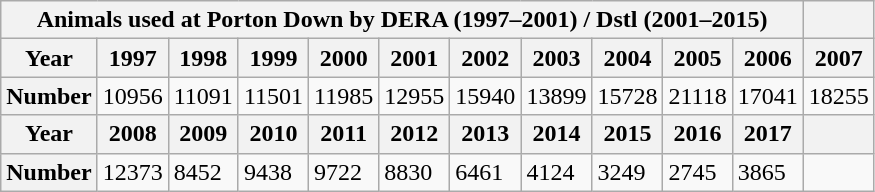<table class="wikitable">
<tr>
<th colspan="11">Animals used at Porton Down by DERA (1997–2001) / Dstl (2001–2015)</th>
<th></th>
</tr>
<tr>
<th>Year</th>
<th>1997</th>
<th>1998</th>
<th>1999</th>
<th>2000</th>
<th>2001</th>
<th>2002</th>
<th>2003</th>
<th>2004</th>
<th>2005</th>
<th>2006</th>
<th>2007</th>
</tr>
<tr>
<th>Number</th>
<td>10956</td>
<td>11091</td>
<td>11501</td>
<td>11985</td>
<td>12955</td>
<td>15940</td>
<td>13899</td>
<td>15728</td>
<td>21118</td>
<td>17041</td>
<td>18255</td>
</tr>
<tr>
<th>Year</th>
<th>2008</th>
<th>2009</th>
<th>2010</th>
<th>2011</th>
<th>2012</th>
<th>2013</th>
<th>2014</th>
<th>2015</th>
<th>2016</th>
<th>2017</th>
<th></th>
</tr>
<tr>
<th>Number</th>
<td>12373</td>
<td>8452</td>
<td>9438</td>
<td>9722</td>
<td>8830</td>
<td>6461</td>
<td>4124</td>
<td>3249</td>
<td>2745</td>
<td>3865</td>
<td></td>
</tr>
</table>
